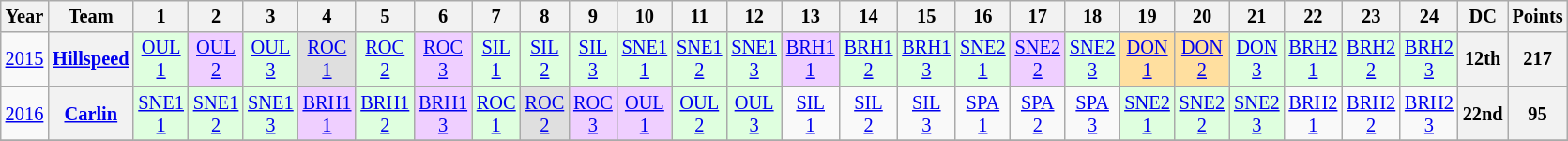<table class="wikitable" style="text-align:center; font-size:85%">
<tr>
<th>Year</th>
<th>Team</th>
<th>1</th>
<th>2</th>
<th>3</th>
<th>4</th>
<th>5</th>
<th>6</th>
<th>7</th>
<th>8</th>
<th>9</th>
<th>10</th>
<th>11</th>
<th>12</th>
<th>13</th>
<th>14</th>
<th>15</th>
<th>16</th>
<th>17</th>
<th>18</th>
<th>19</th>
<th>20</th>
<th>21</th>
<th>22</th>
<th>23</th>
<th>24</th>
<th>DC</th>
<th>Points</th>
</tr>
<tr>
<td><a href='#'>2015</a></td>
<th><a href='#'>Hillspeed</a></th>
<td style="background:#dfffdf;"><a href='#'>OUL<br>1</a><br></td>
<td style="background:#efcfff;"><a href='#'>OUL<br>2</a><br></td>
<td style="background:#dfffdf;"><a href='#'>OUL<br>3</a><br></td>
<td style="background:#dfdfdf;"><a href='#'>ROC<br>1</a><br></td>
<td style="background:#dfffdf;"><a href='#'>ROC<br>2</a><br></td>
<td style="background:#efcfff;"><a href='#'>ROC<br>3</a><br></td>
<td style="background:#dfffdf;"><a href='#'>SIL<br>1</a><br></td>
<td style="background:#dfffdf;"><a href='#'>SIL<br>2</a><br></td>
<td style="background:#dfffdf;"><a href='#'>SIL<br>3</a><br></td>
<td style="background:#dfffdf;"><a href='#'>SNE1<br>1</a><br></td>
<td style="background:#dfffdf;"><a href='#'>SNE1<br>2</a><br></td>
<td style="background:#dfffdf;"><a href='#'>SNE1<br>3</a><br></td>
<td style="background:#efcfff;"><a href='#'>BRH1<br>1</a><br></td>
<td style="background:#dfffdf;"><a href='#'>BRH1<br>2</a><br></td>
<td style="background:#dfffdf;"><a href='#'>BRH1<br>3</a><br></td>
<td style="background:#dfffdf;"><a href='#'>SNE2<br>1</a><br></td>
<td style="background:#efcfff;"><a href='#'>SNE2<br>2</a><br></td>
<td style="background:#dfffdf;"><a href='#'>SNE2<br>3</a><br></td>
<td style="background:#ffdf9f;"><a href='#'>DON<br>1</a><br></td>
<td style="background:#ffdf9f;"><a href='#'>DON<br>2</a><br></td>
<td style="background:#dfffdf;"><a href='#'>DON<br>3</a><br></td>
<td style="background:#dfffdf;"><a href='#'>BRH2<br>1</a><br></td>
<td style="background:#dfffdf;"><a href='#'>BRH2<br>2</a><br></td>
<td style="background:#dfffdf;"><a href='#'>BRH2<br>3</a><br></td>
<th>12th</th>
<th>217</th>
</tr>
<tr>
<td><a href='#'>2016</a></td>
<th><a href='#'>Carlin</a></th>
<td style="background:#dfffdf;"><a href='#'>SNE1<br>1</a><br></td>
<td style="background:#dfffdf;"><a href='#'>SNE1<br>2</a><br></td>
<td style="background:#dfffdf;"><a href='#'>SNE1<br>3</a><br></td>
<td style="background:#EFCFFF;"><a href='#'>BRH1<br>1</a><br></td>
<td style="background:#dfffdf;"><a href='#'>BRH1<br>2</a><br></td>
<td style="background:#EFCFFF;"><a href='#'>BRH1<br>3</a><br></td>
<td style="background:#dfffdf;"><a href='#'>ROC<br>1</a><br></td>
<td style="background:#dfdfdf;"><a href='#'>ROC<br>2</a><br></td>
<td style="background:#EFCFFF;"><a href='#'>ROC<br>3</a><br></td>
<td style="background:#EFCFFF;"><a href='#'>OUL<br>1</a><br></td>
<td style="background:#dfffdf;"><a href='#'>OUL<br>2</a><br></td>
<td style="background:#dfffdf;"><a href='#'>OUL<br>3</a><br></td>
<td><a href='#'>SIL<br>1</a></td>
<td><a href='#'>SIL<br>2</a></td>
<td><a href='#'>SIL<br>3</a></td>
<td><a href='#'>SPA<br>1</a></td>
<td><a href='#'>SPA<br>2</a></td>
<td><a href='#'>SPA<br>3</a></td>
<td style="background:#dfffdf;"><a href='#'>SNE2<br>1</a><br></td>
<td style="background:#dfffdf;"><a href='#'>SNE2<br>2</a><br></td>
<td style="background:#dfffdf;"><a href='#'>SNE2<br>3</a><br></td>
<td><a href='#'>BRH2<br>1</a></td>
<td><a href='#'>BRH2<br>2</a></td>
<td><a href='#'>BRH2<br>3</a></td>
<th>22nd</th>
<th>95</th>
</tr>
<tr>
</tr>
</table>
